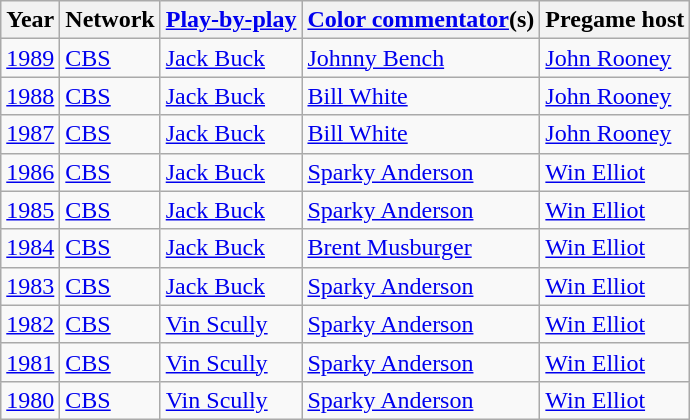<table class="wikitable">
<tr>
<th>Year</th>
<th>Network</th>
<th><a href='#'>Play-by-play</a></th>
<th><a href='#'>Color commentator</a>(s)</th>
<th>Pregame host</th>
</tr>
<tr>
<td><a href='#'>1989</a></td>
<td><a href='#'>CBS</a></td>
<td><a href='#'>Jack Buck</a></td>
<td><a href='#'>Johnny Bench</a></td>
<td><a href='#'>John Rooney</a></td>
</tr>
<tr>
<td><a href='#'>1988</a></td>
<td><a href='#'>CBS</a></td>
<td><a href='#'>Jack Buck</a></td>
<td><a href='#'>Bill White</a></td>
<td><a href='#'>John Rooney</a></td>
</tr>
<tr>
<td><a href='#'>1987</a></td>
<td><a href='#'>CBS</a></td>
<td><a href='#'>Jack Buck</a></td>
<td><a href='#'>Bill White</a></td>
<td><a href='#'>John Rooney</a></td>
</tr>
<tr>
<td><a href='#'>1986</a></td>
<td><a href='#'>CBS</a></td>
<td><a href='#'>Jack Buck</a></td>
<td><a href='#'>Sparky Anderson</a></td>
<td><a href='#'>Win Elliot</a></td>
</tr>
<tr>
<td><a href='#'>1985</a></td>
<td><a href='#'>CBS</a></td>
<td><a href='#'>Jack Buck</a></td>
<td><a href='#'>Sparky Anderson</a></td>
<td><a href='#'>Win Elliot</a></td>
</tr>
<tr>
<td><a href='#'>1984</a></td>
<td><a href='#'>CBS</a></td>
<td><a href='#'>Jack Buck</a></td>
<td><a href='#'>Brent Musburger</a></td>
<td><a href='#'>Win Elliot</a></td>
</tr>
<tr>
<td><a href='#'>1983</a></td>
<td><a href='#'>CBS</a></td>
<td><a href='#'>Jack Buck</a></td>
<td><a href='#'>Sparky Anderson</a></td>
<td><a href='#'>Win Elliot</a></td>
</tr>
<tr>
<td><a href='#'>1982</a></td>
<td><a href='#'>CBS</a></td>
<td><a href='#'>Vin Scully</a></td>
<td><a href='#'>Sparky Anderson</a></td>
<td><a href='#'>Win Elliot</a></td>
</tr>
<tr>
<td><a href='#'>1981</a></td>
<td><a href='#'>CBS</a></td>
<td><a href='#'>Vin Scully</a></td>
<td><a href='#'>Sparky Anderson</a></td>
<td><a href='#'>Win Elliot</a></td>
</tr>
<tr>
<td><a href='#'>1980</a></td>
<td><a href='#'>CBS</a></td>
<td><a href='#'>Vin Scully</a></td>
<td><a href='#'>Sparky Anderson</a></td>
<td><a href='#'>Win Elliot</a></td>
</tr>
</table>
